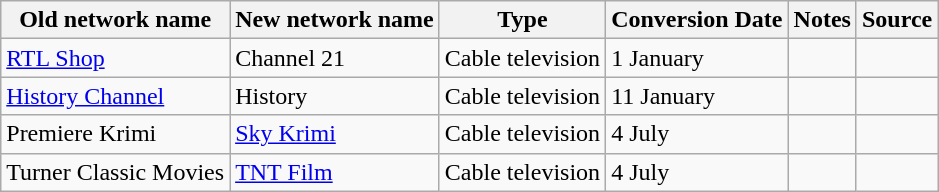<table class="wikitable">
<tr>
<th>Old network name</th>
<th>New network name</th>
<th>Type</th>
<th>Conversion Date</th>
<th>Notes</th>
<th>Source</th>
</tr>
<tr>
<td><a href='#'>RTL Shop</a></td>
<td>Channel 21</td>
<td>Cable television</td>
<td>1 January</td>
<td></td>
<td></td>
</tr>
<tr>
<td><a href='#'>History Channel</a></td>
<td>History</td>
<td>Cable television</td>
<td>11 January</td>
<td></td>
<td></td>
</tr>
<tr>
<td>Premiere Krimi</td>
<td><a href='#'>Sky Krimi</a></td>
<td>Cable television</td>
<td>4 July</td>
<td></td>
<td></td>
</tr>
<tr>
<td>Turner Classic Movies</td>
<td><a href='#'>TNT Film</a></td>
<td>Cable television</td>
<td>4 July</td>
<td></td>
<td></td>
</tr>
</table>
